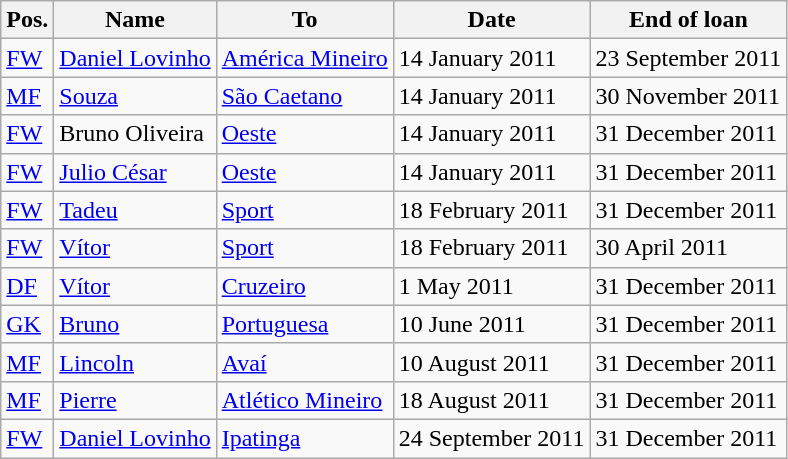<table class="wikitable">
<tr>
<th>Pos.</th>
<th>Name</th>
<th>To</th>
<th>Date</th>
<th>End of loan</th>
</tr>
<tr>
<td><a href='#'>FW</a></td>
<td> <a href='#'>Daniel Lovinho</a></td>
<td> <a href='#'>América Mineiro</a></td>
<td>14 January 2011</td>
<td>23 September 2011</td>
</tr>
<tr>
<td><a href='#'>MF</a></td>
<td> <a href='#'>Souza</a></td>
<td> <a href='#'>São Caetano</a></td>
<td>14 January 2011</td>
<td>30 November 2011</td>
</tr>
<tr>
<td><a href='#'>FW</a></td>
<td> Bruno Oliveira</td>
<td> <a href='#'>Oeste</a></td>
<td>14 January 2011</td>
<td>31 December 2011</td>
</tr>
<tr>
<td><a href='#'>FW</a></td>
<td> <a href='#'>Julio César</a></td>
<td> <a href='#'>Oeste</a></td>
<td>14 January 2011</td>
<td>31 December 2011</td>
</tr>
<tr>
<td><a href='#'>FW</a></td>
<td> <a href='#'>Tadeu</a></td>
<td> <a href='#'>Sport</a></td>
<td>18 February 2011</td>
<td>31 December 2011</td>
</tr>
<tr>
<td><a href='#'>FW</a></td>
<td> <a href='#'>Vítor</a></td>
<td> <a href='#'>Sport</a></td>
<td>18 February 2011</td>
<td>30 April 2011</td>
</tr>
<tr>
<td><a href='#'>DF</a></td>
<td> <a href='#'>Vítor</a></td>
<td> <a href='#'>Cruzeiro</a></td>
<td>1 May 2011</td>
<td>31 December 2011</td>
</tr>
<tr>
<td><a href='#'>GK</a></td>
<td> <a href='#'>Bruno</a></td>
<td> <a href='#'>Portuguesa</a></td>
<td>10 June 2011</td>
<td>31 December 2011</td>
</tr>
<tr>
<td><a href='#'>MF</a></td>
<td> <a href='#'>Lincoln</a></td>
<td> <a href='#'>Avaí</a></td>
<td>10 August 2011</td>
<td>31 December 2011</td>
</tr>
<tr>
<td><a href='#'>MF</a></td>
<td> <a href='#'>Pierre</a></td>
<td> <a href='#'>Atlético Mineiro</a></td>
<td>18 August 2011</td>
<td>31 December 2011</td>
</tr>
<tr>
<td><a href='#'>FW</a></td>
<td> <a href='#'>Daniel Lovinho</a></td>
<td> <a href='#'>Ipatinga</a></td>
<td>24 September 2011</td>
<td>31 December 2011</td>
</tr>
</table>
